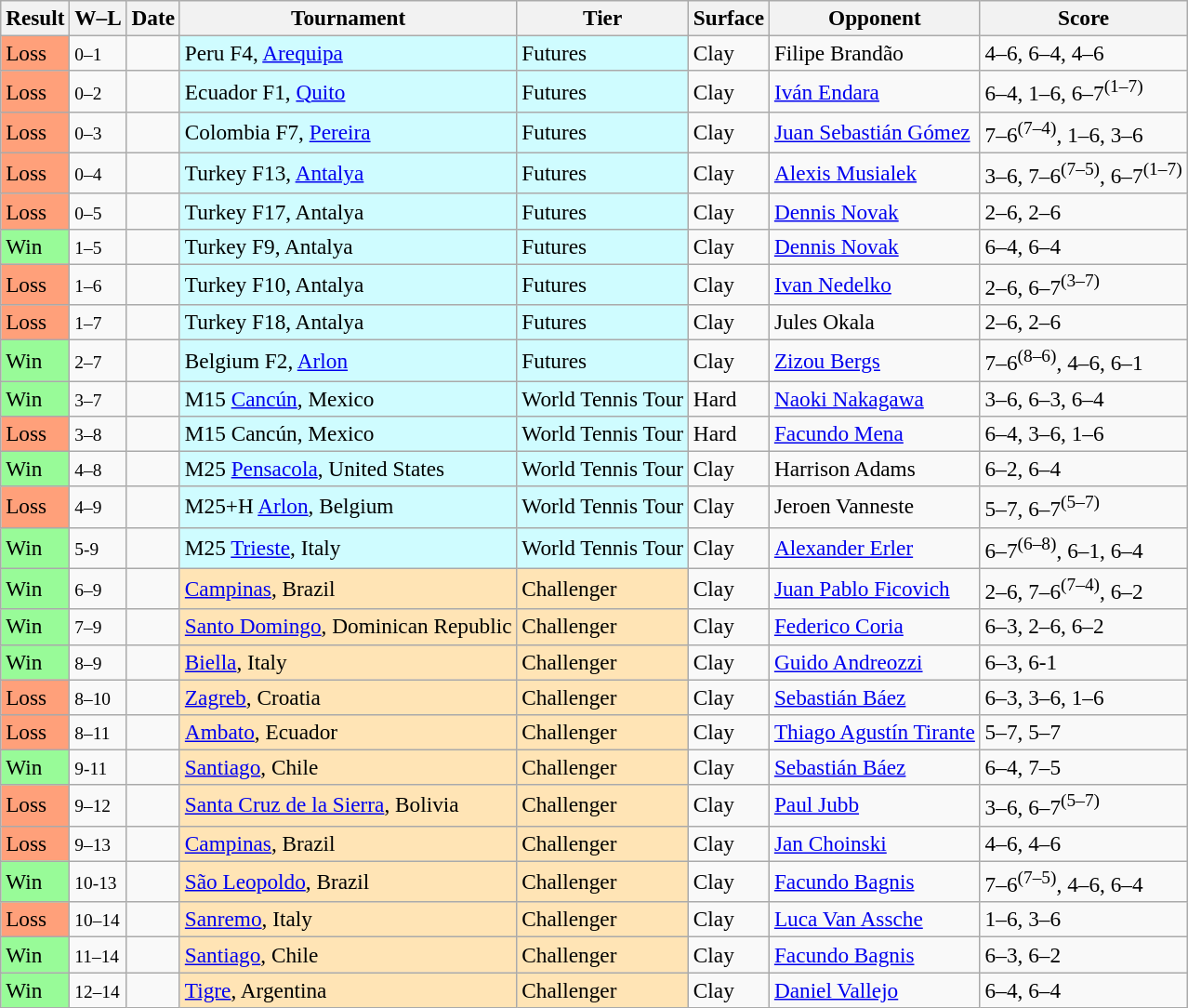<table class="sortable wikitable" style=font-size:97%>
<tr>
<th>Result</th>
<th class="unsortable">W–L</th>
<th>Date</th>
<th>Tournament</th>
<th>Tier</th>
<th>Surface</th>
<th>Opponent</th>
<th class="unsortable">Score</th>
</tr>
<tr>
<td style="background:#ffa07a;">Loss</td>
<td><small>0–1</small></td>
<td></td>
<td style="background:#cffcff;">Peru F4, <a href='#'>Arequipa</a></td>
<td style="background:#cffcff;">Futures</td>
<td>Clay</td>
<td> Filipe Brandão</td>
<td>4–6, 6–4, 4–6</td>
</tr>
<tr>
<td style="background:#ffa07a;">Loss</td>
<td><small>0–2</small></td>
<td></td>
<td style="background:#cffcff;">Ecuador F1, <a href='#'>Quito</a></td>
<td style="background:#cffcff;">Futures</td>
<td>Clay</td>
<td> <a href='#'>Iván Endara</a></td>
<td>6–4, 1–6, 6–7<sup>(1–7)</sup></td>
</tr>
<tr>
<td style="background:#ffa07a;">Loss</td>
<td><small>0–3</small></td>
<td></td>
<td style="background:#cffcff;">Colombia F7, <a href='#'>Pereira</a></td>
<td style="background:#cffcff;">Futures</td>
<td>Clay</td>
<td> <a href='#'>Juan Sebastián Gómez</a></td>
<td>7–6<sup>(7–4)</sup>, 1–6, 3–6</td>
</tr>
<tr>
<td style="background:#ffa07a;">Loss</td>
<td><small>0–4</small></td>
<td></td>
<td style="background:#cffcff;">Turkey F13, <a href='#'>Antalya</a></td>
<td style="background:#cffcff;">Futures</td>
<td>Clay</td>
<td> <a href='#'>Alexis Musialek</a></td>
<td>3–6, 7–6<sup>(7–5)</sup>, 6–7<sup>(1–7)</sup></td>
</tr>
<tr>
<td style="background:#ffa07a;">Loss</td>
<td><small>0–5</small></td>
<td></td>
<td style="background:#cffcff;">Turkey F17, Antalya</td>
<td style="background:#cffcff;">Futures</td>
<td>Clay</td>
<td> <a href='#'>Dennis Novak</a></td>
<td>2–6, 2–6</td>
</tr>
<tr>
<td style="background:#98fb98;">Win</td>
<td><small>1–5</small></td>
<td></td>
<td style="background:#cffcff;">Turkey F9, Antalya</td>
<td style="background:#cffcff;">Futures</td>
<td>Clay</td>
<td> <a href='#'>Dennis Novak</a></td>
<td>6–4, 6–4</td>
</tr>
<tr>
<td style="background:#ffa07a;">Loss</td>
<td><small>1–6</small></td>
<td></td>
<td style="background:#cffcff;">Turkey F10, Antalya</td>
<td style="background:#cffcff;">Futures</td>
<td>Clay</td>
<td> <a href='#'>Ivan Nedelko</a></td>
<td>2–6, 6–7<sup>(3–7)</sup></td>
</tr>
<tr>
<td style="background:#ffa07a;">Loss</td>
<td><small>1–7</small></td>
<td></td>
<td style="background:#cffcff;">Turkey F18, Antalya</td>
<td style="background:#cffcff;">Futures</td>
<td>Clay</td>
<td> Jules Okala</td>
<td>2–6, 2–6</td>
</tr>
<tr>
<td style="background:#98fb98;">Win</td>
<td><small>2–7</small></td>
<td></td>
<td style="background:#cffcff;">Belgium F2, <a href='#'>Arlon</a></td>
<td style="background:#cffcff;">Futures</td>
<td>Clay</td>
<td> <a href='#'>Zizou Bergs</a></td>
<td>7–6<sup>(8–6)</sup>, 4–6, 6–1</td>
</tr>
<tr>
<td style="background:#98fb98;">Win</td>
<td><small>3–7</small></td>
<td></td>
<td style="background:#cffcff;">M15 <a href='#'>Cancún</a>, Mexico</td>
<td style="background:#cffcff;">World Tennis Tour</td>
<td>Hard</td>
<td> <a href='#'>Naoki Nakagawa</a></td>
<td>3–6, 6–3, 6–4</td>
</tr>
<tr>
<td style="background:#ffa07a;">Loss</td>
<td><small>3–8</small></td>
<td></td>
<td style="background:#cffcff;">M15 Cancún, Mexico</td>
<td style="background:#cffcff;">World Tennis Tour</td>
<td>Hard</td>
<td> <a href='#'>Facundo Mena</a></td>
<td>6–4, 3–6, 1–6</td>
</tr>
<tr>
<td style="background:#98fb98;">Win</td>
<td><small>4–8</small></td>
<td></td>
<td style="background:#cffcff;">M25 <a href='#'>Pensacola</a>, United States</td>
<td style="background:#cffcff;">World Tennis Tour</td>
<td>Clay</td>
<td> Harrison Adams</td>
<td>6–2, 6–4</td>
</tr>
<tr>
<td style="background:#ffa07a;">Loss</td>
<td><small>4–9</small></td>
<td></td>
<td style="background:#cffcff;">M25+H <a href='#'>Arlon</a>, Belgium</td>
<td style="background:#cffcff;">World Tennis Tour</td>
<td>Clay</td>
<td> Jeroen Vanneste</td>
<td>5–7, 6–7<sup>(5–7)</sup></td>
</tr>
<tr>
<td bgcolor="98FB98">Win</td>
<td><small>5-9</small></td>
<td></td>
<td style="background:#cffcff;">M25 <a href='#'>Trieste</a>, Italy</td>
<td style="background:#cffcff;">World Tennis Tour</td>
<td>Clay</td>
<td> <a href='#'>Alexander Erler</a></td>
<td>6–7<sup>(6–8)</sup>, 6–1, 6–4</td>
</tr>
<tr>
<td bgcolor="98FB98">Win</td>
<td><small>6–9</small></td>
<td><a href='#'></a></td>
<td style="background:moccasin;"><a href='#'>Campinas</a>, Brazil</td>
<td style="background:moccasin;">Challenger</td>
<td>Clay</td>
<td> <a href='#'>Juan Pablo Ficovich</a></td>
<td>2–6, 7–6<sup>(7–4)</sup>, 6–2</td>
</tr>
<tr>
<td style="background:#98fb98;">Win</td>
<td><small>7–9</small></td>
<td><a href='#'></a></td>
<td style="background:moccasin;"><a href='#'>Santo Domingo</a>, Dominican Republic</td>
<td style="background:moccasin;">Challenger</td>
<td>Clay</td>
<td> <a href='#'>Federico Coria</a></td>
<td>6–3, 2–6, 6–2</td>
</tr>
<tr>
<td style="background:#98fb98;">Win</td>
<td><small>8–9</small></td>
<td><a href='#'></a></td>
<td style="background:moccasin;"><a href='#'>Biella</a>, Italy</td>
<td style="background:moccasin;">Challenger</td>
<td>Clay</td>
<td> <a href='#'>Guido Andreozzi</a></td>
<td>6–3, 6-1</td>
</tr>
<tr>
<td style="background:#ffa07a;">Loss</td>
<td><small>8–10</small></td>
<td><a href='#'></a></td>
<td style="background:moccasin;"><a href='#'>Zagreb</a>, Croatia</td>
<td style="background:moccasin;">Challenger</td>
<td>Clay</td>
<td> <a href='#'>Sebastián Báez</a></td>
<td>6–3, 3–6, 1–6</td>
</tr>
<tr>
<td style="background:#ffa07a;">Loss</td>
<td><small>8–11</small></td>
<td><a href='#'></a></td>
<td style="background:moccasin;"><a href='#'>Ambato</a>, Ecuador</td>
<td style="background:moccasin;">Challenger</td>
<td>Clay</td>
<td> <a href='#'>Thiago Agustín Tirante</a></td>
<td>5–7, 5–7</td>
</tr>
<tr>
<td style="background:#98fb98;">Win</td>
<td><small>9-11</small></td>
<td><a href='#'></a></td>
<td style="background:moccasin;"><a href='#'>Santiago</a>, Chile</td>
<td style="background:moccasin;">Challenger</td>
<td>Clay</td>
<td> <a href='#'>Sebastián Báez</a></td>
<td>6–4, 7–5</td>
</tr>
<tr>
<td style="background:#ffa07a;">Loss</td>
<td><small>9–12</small></td>
<td><a href='#'></a></td>
<td style="background:moccasin;"><a href='#'>Santa Cruz de la Sierra</a>, Bolivia</td>
<td style="background:moccasin;">Challenger</td>
<td>Clay</td>
<td> <a href='#'>Paul Jubb</a></td>
<td>3–6, 6–7<sup>(5–7)</sup></td>
</tr>
<tr>
<td style="background:#ffa07a;">Loss</td>
<td><small>9–13</small></td>
<td><a href='#'></a></td>
<td style="background:moccasin;"><a href='#'>Campinas</a>, Brazil</td>
<td style="background:moccasin;">Challenger</td>
<td>Clay</td>
<td> <a href='#'>Jan Choinski</a></td>
<td>4–6, 4–6</td>
</tr>
<tr>
<td style="background:#98fb98;">Win</td>
<td><small>10-13</small></td>
<td><a href='#'></a></td>
<td style="background:moccasin;"><a href='#'>São Leopoldo</a>, Brazil</td>
<td style="background:moccasin;">Challenger</td>
<td>Clay</td>
<td> <a href='#'>Facundo Bagnis</a></td>
<td>7–6<sup>(7–5)</sup>, 4–6, 6–4</td>
</tr>
<tr>
<td style="background:#ffa07a;">Loss</td>
<td><small>10–14</small></td>
<td><a href='#'></a></td>
<td style="background:moccasin;"><a href='#'>Sanremo</a>, Italy</td>
<td style="background:moccasin;">Challenger</td>
<td>Clay</td>
<td> <a href='#'>Luca Van Assche</a></td>
<td>1–6, 3–6</td>
</tr>
<tr>
<td style="background:#98fb98;">Win</td>
<td><small>11–14</small></td>
<td><a href='#'></a></td>
<td style="background:moccasin;"><a href='#'>Santiago</a>, Chile</td>
<td style="background:moccasin;">Challenger</td>
<td>Clay</td>
<td> <a href='#'>Facundo Bagnis</a></td>
<td>6–3, 6–2</td>
</tr>
<tr>
<td style="background:#98fb98;">Win</td>
<td><small>12–14</small></td>
<td><a href='#'></a></td>
<td style="background:moccasin;"><a href='#'>Tigre</a>, Argentina</td>
<td style="background:moccasin;">Challenger</td>
<td>Clay</td>
<td> <a href='#'>Daniel Vallejo</a></td>
<td>6–4, 6–4</td>
</tr>
</table>
